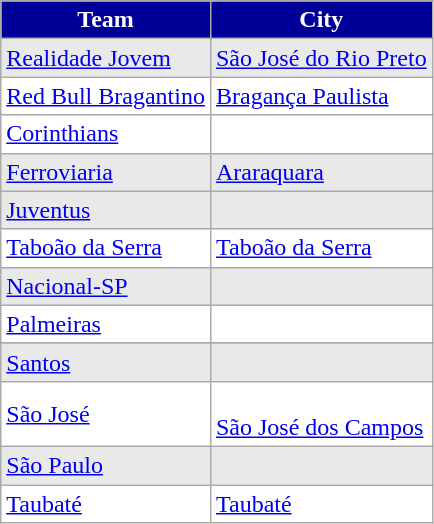<table border="0,75" cellpadding="2" style="border-collapse: collapse;" class="wikitable sortable">
<tr>
<th style="background: #009; color: #fff;">Team</th>
<th style="background: #009; color: #fff;">City</th>
</tr>
<tr style="background:#e9e9e9; color:black">
<td><a href='#'>Realidade Jovem</a></td>
<td><a href='#'>São José do Rio Preto</a></td>
</tr>
<tr style="background:white; color:black">
<td><a href='#'>Red Bull Bragantino</a></td>
<td><a href='#'>Bragança Paulista</a></td>
</tr>
<tr style="background:white; color:black">
<td><a href='#'>Corinthians</a></td>
<td></td>
</tr>
<tr style="background:#e9e9e9; color:black">
<td><a href='#'>Ferroviaria</a></td>
<td><a href='#'>Araraquara</a></td>
</tr>
<tr style="background:#e9e9e9; color:black">
<td><a href='#'>Juventus</a></td>
<td></td>
</tr>
<tr style="background:white; color:black">
<td><a href='#'>Taboão da Serra</a></td>
<td><a href='#'>Taboão da Serra</a></td>
</tr>
<tr style="background:#e9e9e9; color:black">
<td><a href='#'>Nacional-SP</a></td>
<td></td>
</tr>
<tr style="background:white; color:black">
<td><a href='#'>Palmeiras</a></td>
<td></td>
</tr>
<tr style="background:#e9e9e9; color:black">
</tr>
<tr style="background:#e9e9e9; color:black">
<td><a href='#'>Santos</a></td>
<td></td>
</tr>
<tr style="background:white; color:black">
<td><a href='#'>São José</a></td>
<td><br><a href='#'>São José dos Campos</a></td>
</tr>
<tr style="background:#e9e9e9; color:black">
<td><a href='#'>São Paulo</a></td>
<td></td>
</tr>
<tr style="background:white; color:black">
<td><a href='#'>Taubaté</a></td>
<td><a href='#'>Taubaté</a></td>
</tr>
</table>
